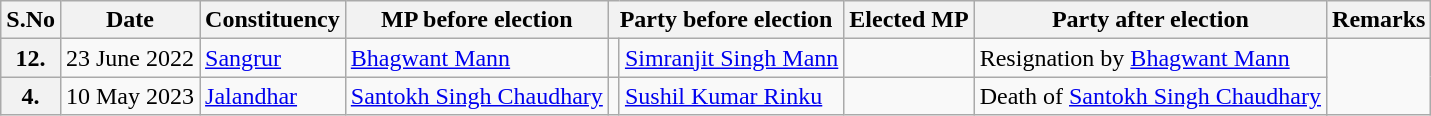<table class="wikitable sortable">
<tr>
<th>S.No</th>
<th>Date</th>
<th>Constituency</th>
<th>MP before election</th>
<th colspan="2">Party before election</th>
<th>Elected MP</th>
<th colspan="2">Party after election</th>
<th>Remarks</th>
</tr>
<tr>
<th>12.</th>
<td>23 June 2022</td>
<td><a href='#'>Sangrur</a></td>
<td><a href='#'>Bhagwant Mann</a></td>
<td></td>
<td><a href='#'>Simranjit Singh Mann</a></td>
<td></td>
<td>Resignation by <a href='#'>Bhagwant Mann</a></td>
</tr>
<tr>
<th>4.</th>
<td>10 May 2023</td>
<td><a href='#'>Jalandhar</a></td>
<td><a href='#'>Santokh Singh Chaudhary</a></td>
<td></td>
<td><a href='#'>Sushil Kumar Rinku</a></td>
<td></td>
<td>Death of <a href='#'>Santokh Singh Chaudhary</a></td>
</tr>
</table>
